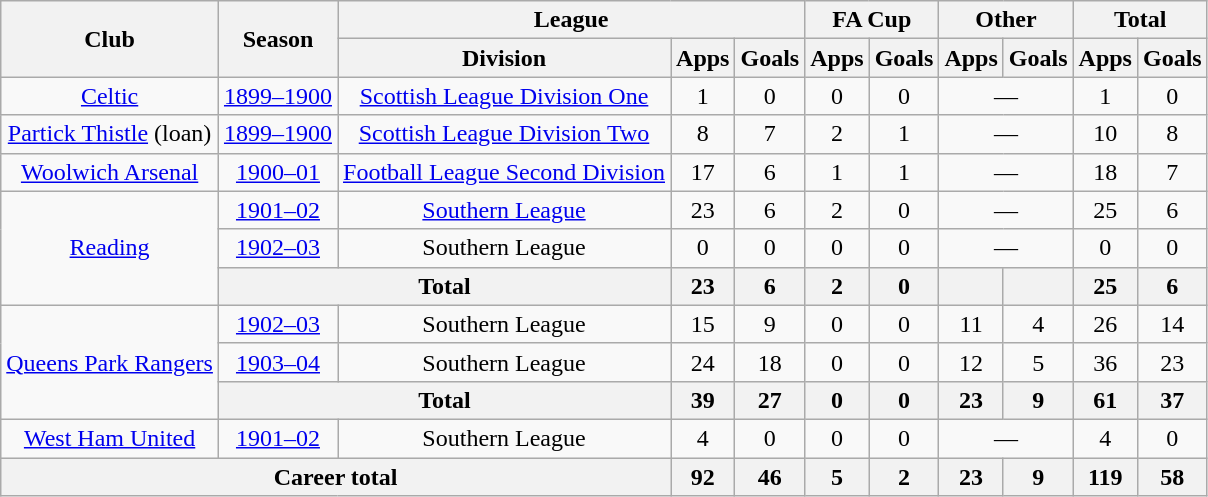<table class="wikitable" style="text-align:center">
<tr>
<th rowspan="2">Club</th>
<th rowspan="2">Season</th>
<th colspan="3">League</th>
<th colspan="2">FA Cup</th>
<th colspan="2">Other</th>
<th colspan="2">Total</th>
</tr>
<tr>
<th>Division</th>
<th>Apps</th>
<th>Goals</th>
<th>Apps</th>
<th>Goals</th>
<th>Apps</th>
<th>Goals</th>
<th>Apps</th>
<th>Goals</th>
</tr>
<tr>
<td><a href='#'>Celtic</a></td>
<td><a href='#'>1899–1900</a></td>
<td><a href='#'>Scottish League Division One</a></td>
<td>1</td>
<td>0</td>
<td>0</td>
<td>0</td>
<td colspan="2">—</td>
<td>1</td>
<td>0</td>
</tr>
<tr>
<td><a href='#'>Partick Thistle</a> (loan)</td>
<td><a href='#'>1899–1900</a></td>
<td><a href='#'>Scottish League Division Two</a></td>
<td>8</td>
<td>7</td>
<td>2</td>
<td>1</td>
<td colspan="2">—</td>
<td>10</td>
<td>8</td>
</tr>
<tr>
<td><a href='#'>Woolwich Arsenal</a></td>
<td><a href='#'>1900–01</a></td>
<td><a href='#'>Football League Second Division</a></td>
<td>17</td>
<td>6</td>
<td>1</td>
<td>1</td>
<td colspan="2">—</td>
<td>18</td>
<td>7</td>
</tr>
<tr>
<td rowspan="3"><a href='#'>Reading</a> </td>
<td><a href='#'>1901–02</a></td>
<td><a href='#'>Southern League</a></td>
<td>23</td>
<td>6</td>
<td>2</td>
<td>0</td>
<td colspan="2">—</td>
<td>25</td>
<td>6</td>
</tr>
<tr>
<td><a href='#'>1902–03</a></td>
<td>Southern League</td>
<td>0</td>
<td>0</td>
<td>0</td>
<td>0</td>
<td colspan="2">—</td>
<td>0</td>
<td>0</td>
</tr>
<tr>
<th colspan="2">Total</th>
<th>23</th>
<th>6</th>
<th>2</th>
<th>0</th>
<th></th>
<th></th>
<th>25</th>
<th>6</th>
</tr>
<tr>
<td rowspan="3"><a href='#'>Queens Park Rangers</a></td>
<td><a href='#'>1902–03</a></td>
<td>Southern League</td>
<td>15</td>
<td>9</td>
<td>0</td>
<td>0</td>
<td>11</td>
<td>4</td>
<td>26</td>
<td>14</td>
</tr>
<tr>
<td><a href='#'>1903–04</a></td>
<td>Southern League</td>
<td>24</td>
<td>18</td>
<td>0</td>
<td>0</td>
<td>12</td>
<td>5</td>
<td>36</td>
<td>23</td>
</tr>
<tr>
<th colspan="2">Total</th>
<th>39</th>
<th>27</th>
<th>0</th>
<th>0</th>
<th>23</th>
<th>9</th>
<th>61</th>
<th>37</th>
</tr>
<tr>
<td><a href='#'>West Ham United</a></td>
<td><a href='#'>1901–02</a></td>
<td>Southern League</td>
<td>4</td>
<td>0</td>
<td>0</td>
<td>0</td>
<td colspan="2">—</td>
<td>4</td>
<td>0</td>
</tr>
<tr>
<th colspan="3">Career total</th>
<th>92</th>
<th>46</th>
<th>5</th>
<th>2</th>
<th>23</th>
<th>9</th>
<th>119</th>
<th>58</th>
</tr>
</table>
